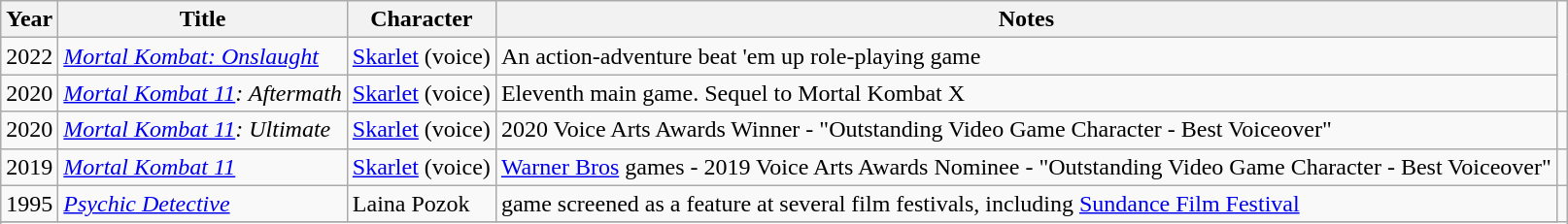<table class="wikitable sortable">
<tr>
<th>Year</th>
<th>Title</th>
<th>Character</th>
<th class="unsortable">Notes</th>
</tr>
<tr>
<td>2022</td>
<td><em><a href='#'>Mortal Kombat: Onslaught</a></em></td>
<td><a href='#'>Skarlet</a> (voice)</td>
<td>An action-adventure beat 'em up role-playing game</td>
</tr>
<tr>
<td>2020</td>
<td><em><a href='#'>Mortal Kombat 11</a>: Aftermath</em></td>
<td><a href='#'>Skarlet</a> (voice)</td>
<td>Eleventh main game. Sequel to Mortal Kombat X</td>
</tr>
<tr>
<td>2020</td>
<td><em><a href='#'>Mortal Kombat 11</a>: Ultimate </em></td>
<td><a href='#'>Skarlet</a> (voice)</td>
<td>2020 Voice Arts Awards Winner - "Outstanding Video Game Character - Best Voiceover"</td>
<td></td>
</tr>
<tr>
<td>2019</td>
<td><em><a href='#'>Mortal Kombat 11</a></em></td>
<td><a href='#'>Skarlet</a> (voice)</td>
<td><a href='#'>Warner Bros</a> games - 2019 Voice Arts Awards Nominee - "Outstanding Video Game Character - Best Voiceover"</td>
<td></td>
</tr>
<tr>
<td>1995</td>
<td><em><a href='#'>Psychic Detective</a></em></td>
<td>Laina Pozok</td>
<td>game screened as a feature at several film festivals, including <a href='#'>Sundance Film Festival</a></td>
</tr>
<tr>
</tr>
<tr>
</tr>
</table>
